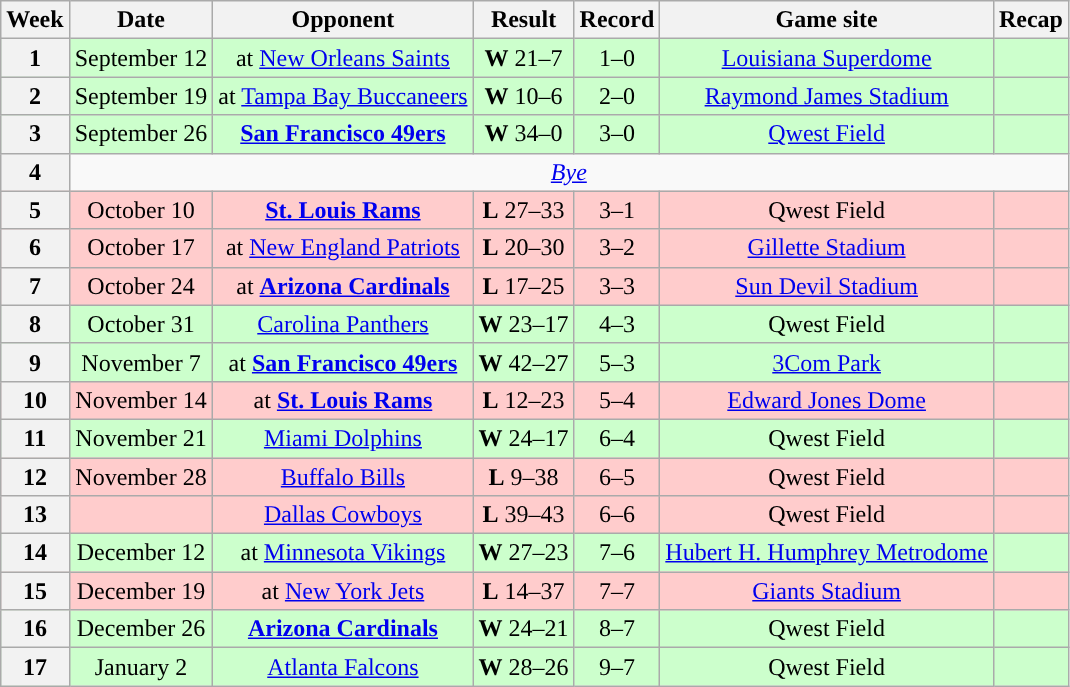<table class="wikitable" style="text-align:center">
<tr>
<th>Week</th>
<th>Date</th>
<th>Opponent</th>
<th>Result</th>
<th>Record</th>
<th>Game site</th>
<th>Recap</th>
</tr>
<tr style="background:#cfc">
<th>1</th>
<td>September 12</td>
<td>at <a href='#'>New Orleans Saints</a></td>
<td><strong>W</strong> 21–7</td>
<td>1–0</td>
<td><a href='#'>Louisiana Superdome</a></td>
<td></td>
</tr>
<tr style="background:#cfc">
<th>2</th>
<td>September 19</td>
<td>at <a href='#'>Tampa Bay Buccaneers</a></td>
<td><strong>W</strong> 10–6</td>
<td>2–0</td>
<td><a href='#'>Raymond James Stadium</a></td>
<td></td>
</tr>
<tr style="background:#cfc">
<th>3</th>
<td>September 26</td>
<td><strong><a href='#'>San Francisco 49ers</a></strong></td>
<td><strong>W</strong> 34–0</td>
<td>3–0</td>
<td><a href='#'>Qwest Field</a></td>
<td></td>
</tr>
<tr>
<th>4</th>
<td colspan="6"><em><a href='#'>Bye</a></em></td>
</tr>
<tr style="background:#fcc">
<th>5</th>
<td>October 10</td>
<td><strong><a href='#'>St. Louis Rams</a></strong></td>
<td><strong>L</strong> 27–33 </td>
<td>3–1</td>
<td>Qwest Field</td>
<td></td>
</tr>
<tr style="background:#fcc">
<th>6</th>
<td>October 17</td>
<td>at <a href='#'>New England Patriots</a></td>
<td><strong>L</strong> 20–30</td>
<td>3–2</td>
<td><a href='#'>Gillette Stadium</a></td>
<td></td>
</tr>
<tr style="background:#fcc">
<th>7</th>
<td>October 24</td>
<td>at <strong><a href='#'>Arizona Cardinals</a></strong></td>
<td><strong>L</strong> 17–25</td>
<td>3–3</td>
<td><a href='#'>Sun Devil Stadium</a></td>
<td></td>
</tr>
<tr style="background:#cfc">
<th>8</th>
<td>October 31</td>
<td><a href='#'>Carolina Panthers</a></td>
<td><strong>W</strong> 23–17</td>
<td>4–3</td>
<td>Qwest Field</td>
<td></td>
</tr>
<tr style="background:#cfc">
<th>9</th>
<td>November 7</td>
<td>at <strong><a href='#'>San Francisco 49ers</a></strong></td>
<td><strong>W</strong> 42–27</td>
<td>5–3</td>
<td><a href='#'>3Com Park</a></td>
<td></td>
</tr>
<tr style="background:#fcc">
<th>10</th>
<td>November 14</td>
<td>at <strong><a href='#'>St. Louis Rams</a></strong></td>
<td><strong>L</strong> 12–23</td>
<td>5–4</td>
<td><a href='#'>Edward Jones Dome</a></td>
<td></td>
</tr>
<tr style="background:#cfc">
<th>11</th>
<td>November 21</td>
<td><a href='#'>Miami Dolphins</a></td>
<td><strong>W</strong> 24–17</td>
<td>6–4</td>
<td>Qwest Field</td>
<td></td>
</tr>
<tr style="background:#fcc">
<th>12</th>
<td>November 28</td>
<td><a href='#'>Buffalo Bills</a></td>
<td><strong>L</strong> 9–38</td>
<td>6–5</td>
<td>Qwest Field</td>
<td></td>
</tr>
<tr style="background:#fcc">
<th>13</th>
<td></td>
<td><a href='#'>Dallas Cowboys</a></td>
<td><strong>L</strong> 39–43</td>
<td>6–6</td>
<td>Qwest Field</td>
<td></td>
</tr>
<tr style="background:#cfc">
<th>14</th>
<td>December 12</td>
<td>at <a href='#'>Minnesota Vikings</a></td>
<td><strong>W</strong> 27–23</td>
<td>7–6</td>
<td><a href='#'>Hubert H. Humphrey Metrodome</a></td>
<td></td>
</tr>
<tr style="background:#fcc">
<th>15</th>
<td>December 19</td>
<td>at <a href='#'>New York Jets</a></td>
<td><strong>L</strong> 14–37</td>
<td>7–7</td>
<td><a href='#'>Giants Stadium</a></td>
<td></td>
</tr>
<tr style="background:#cfc">
<th>16</th>
<td>December 26</td>
<td><strong><a href='#'>Arizona Cardinals</a></strong></td>
<td><strong>W</strong> 24–21</td>
<td>8–7</td>
<td>Qwest Field</td>
<td></td>
</tr>
<tr style="background:#cfc">
<th>17</th>
<td>January 2</td>
<td><a href='#'>Atlanta Falcons</a></td>
<td><strong>W</strong> 28–26</td>
<td>9–7</td>
<td>Qwest Field</td>
<td></td>
</tr>
</table>
